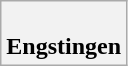<table class="wikitable">
<tr>
<th><br>Engstingen</th>
</tr>
</table>
